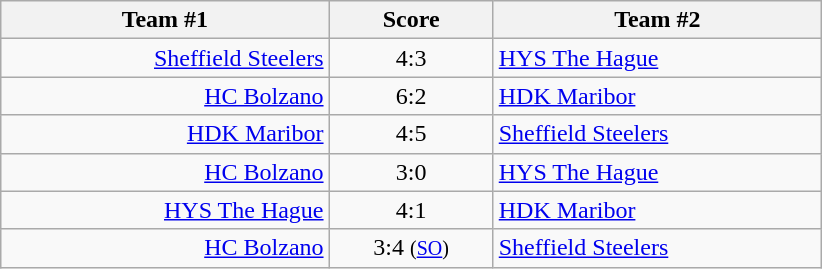<table class="wikitable" style="text-align: center;">
<tr>
<th width=22%>Team #1</th>
<th width=11%>Score</th>
<th width=22%>Team #2</th>
</tr>
<tr>
<td style="text-align: right;"><a href='#'>Sheffield Steelers</a>  </td>
<td>4:3</td>
<td style="text-align: left;"> <a href='#'>HYS The Hague</a></td>
</tr>
<tr>
<td style="text-align: right;"><a href='#'>HC Bolzano</a> </td>
<td>6:2</td>
<td style="text-align: left;"> <a href='#'>HDK Maribor</a></td>
</tr>
<tr>
<td style="text-align: right;"><a href='#'>HDK Maribor</a> </td>
<td>4:5</td>
<td style="text-align: left;"> <a href='#'>Sheffield Steelers</a></td>
</tr>
<tr>
<td style="text-align: right;"><a href='#'>HC Bolzano</a> </td>
<td>3:0</td>
<td style="text-align: left;"> <a href='#'>HYS The Hague</a></td>
</tr>
<tr>
<td style="text-align: right;"><a href='#'>HYS The Hague</a> </td>
<td>4:1</td>
<td style="text-align: left;"> <a href='#'>HDK Maribor</a></td>
</tr>
<tr>
<td style="text-align: right;"><a href='#'>HC Bolzano</a> </td>
<td>3:4 <small>(<a href='#'>SO</a>)</small></td>
<td style="text-align: left;"> <a href='#'>Sheffield Steelers</a></td>
</tr>
</table>
